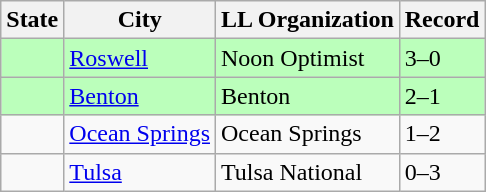<table class="wikitable">
<tr>
<th>State</th>
<th>City</th>
<th>LL Organization</th>
<th>Record</th>
</tr>
<tr bgcolor=#bbffbb>
<td><strong></strong></td>
<td><a href='#'>Roswell</a></td>
<td>Noon Optimist</td>
<td>3–0</td>
</tr>
<tr bgcolor=#bbffbb>
<td><strong></strong></td>
<td><a href='#'>Benton</a></td>
<td>Benton</td>
<td>2–1</td>
</tr>
<tr>
<td><strong></strong></td>
<td><a href='#'>Ocean Springs</a></td>
<td>Ocean Springs</td>
<td>1–2</td>
</tr>
<tr>
<td><strong></strong></td>
<td><a href='#'>Tulsa</a></td>
<td>Tulsa National</td>
<td>0–3</td>
</tr>
</table>
